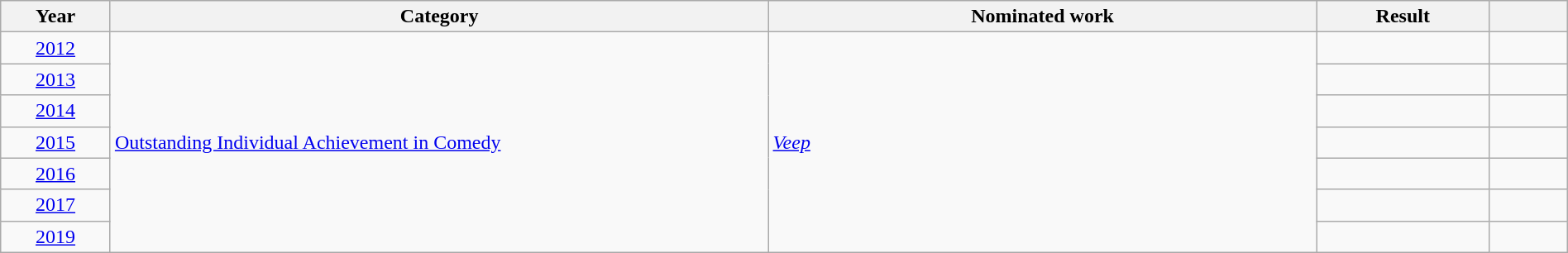<table width="100%" class="wikitable">
<tr>
<th width="7%">Year</th>
<th width="42%">Category</th>
<th width="35%">Nominated work</th>
<th width="11%">Result</th>
<th width="5%"></th>
</tr>
<tr>
<td align="center"><a href='#'>2012</a></td>
<td rowspan="7"><a href='#'>Outstanding Individual Achievement in Comedy</a></td>
<td rowspan="7"><em><a href='#'>Veep</a></em></td>
<td></td>
<td align="center"></td>
</tr>
<tr>
<td align="center"><a href='#'>2013</a></td>
<td></td>
<td align="center"></td>
</tr>
<tr>
<td align="center"><a href='#'>2014</a></td>
<td></td>
<td align="center"></td>
</tr>
<tr>
<td align="center"><a href='#'>2015</a></td>
<td></td>
<td align="center"></td>
</tr>
<tr>
<td align="center"><a href='#'>2016</a></td>
<td></td>
<td align="center"></td>
</tr>
<tr>
<td align="center"><a href='#'>2017</a></td>
<td></td>
<td align="center"></td>
</tr>
<tr>
<td align="center"><a href='#'>2019</a></td>
<td></td>
<td align="center"></td>
</tr>
</table>
